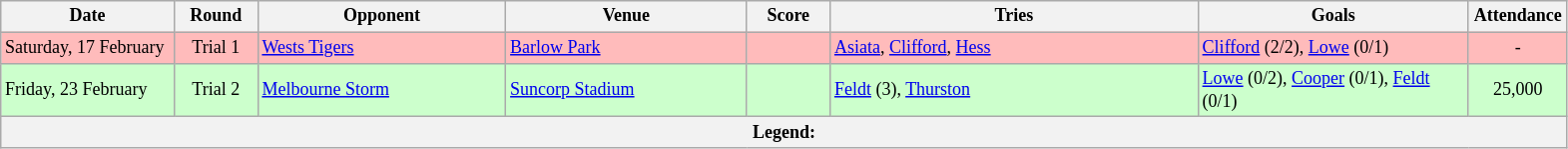<table class="wikitable" style="font-size:75%;">
<tr>
<th style="width:110px;">Date</th>
<th style="width:50px;">Round</th>
<th style="width:160px;">Opponent</th>
<th style="width:155px;">Venue</th>
<th style="width:50px;">Score</th>
<th style="width:240px;">Tries</th>
<th style="width:175px;">Goals</th>
<th style="width:60px;">Attendance</th>
</tr>
<tr style="background:#fbb;">
<td>Saturday, 17 February</td>
<td style="text-align:center;">Trial 1</td>
<td> <a href='#'>Wests Tigers</a></td>
<td><a href='#'>Barlow Park</a></td>
<td style="text-align:center;"></td>
<td><a href='#'>Asiata</a>, <a href='#'>Clifford</a>, <a href='#'>Hess</a></td>
<td><a href='#'>Clifford</a> (2/2), <a href='#'>Lowe</a> (0/1)</td>
<td style="text-align:center;">-</td>
</tr>
<tr style="background:#ccffcc;">
<td>Friday, 23 February</td>
<td style="text-align:center;">Trial 2</td>
<td> <a href='#'>Melbourne Storm</a></td>
<td><a href='#'>Suncorp Stadium</a></td>
<td style="text-align:center;"></td>
<td><a href='#'>Feldt</a> (3), <a href='#'>Thurston</a></td>
<td><a href='#'>Lowe</a> (0/2), <a href='#'>Cooper</a> (0/1), <a href='#'>Feldt</a> (0/1)</td>
<td style="text-align:center;">25,000</td>
</tr>
<tr>
<th colspan="11"><strong>Legend</strong>:   </th>
</tr>
</table>
